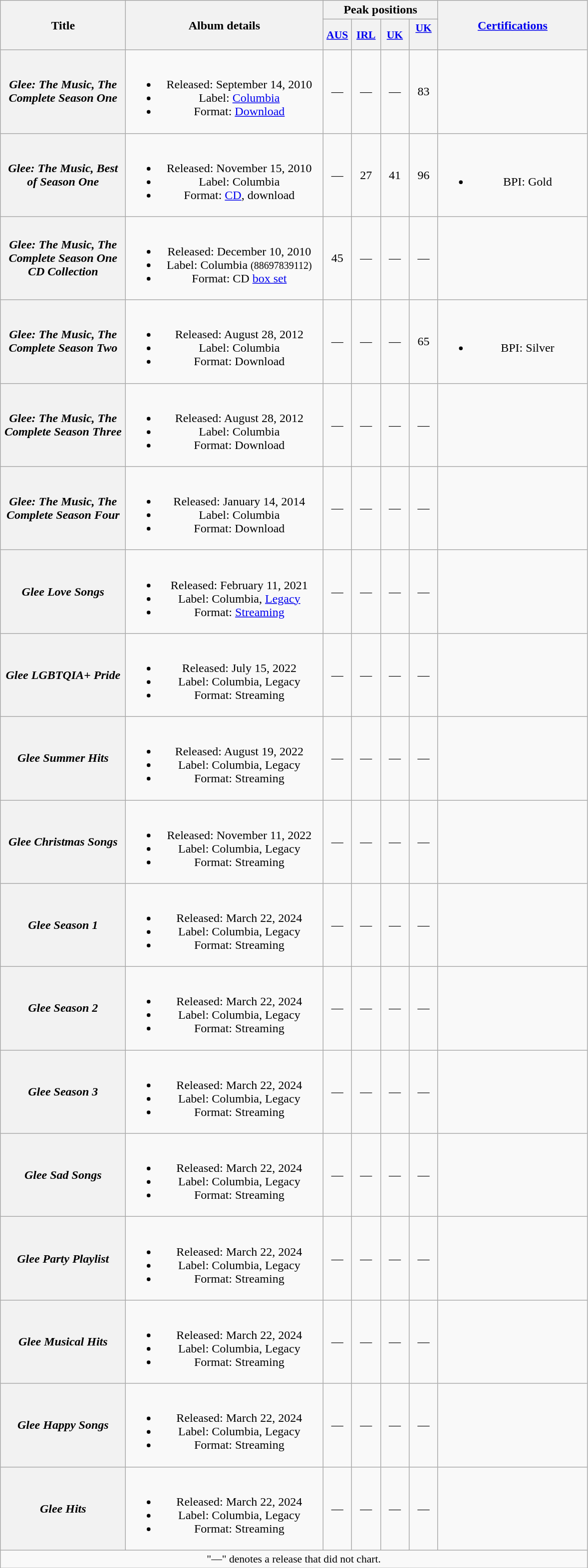<table class="wikitable plainrowheaders" style="text-align:center;" border="1">
<tr>
<th scope="col" rowspan="2" style="width:10em;">Title</th>
<th scope="col" rowspan="2" style="width:16em;">Album details</th>
<th scope="col" colspan="4">Peak positions</th>
<th scope="col" rowspan="2" style="width:12em;"><a href='#'>Certifications</a></th>
</tr>
<tr>
<th scope="col" style="width:2.2em;font-size:90%;"><a href='#'>AUS</a><br></th>
<th scope="col" style="width:2.2em;font-size:90%;"><a href='#'>IRL</a><br></th>
<th scope="col" style="width:2.2em;font-size:90%;"><a href='#'>UK</a><br></th>
<th scope="col" style="width:2.2em;font-size:90%;"><a href='#'>UK<br></a><br></th>
</tr>
<tr>
<th scope="row"><em>Glee: The Music, The Complete Season One</em></th>
<td><br><ul><li>Released: September 14, 2010</li><li>Label: <a href='#'>Columbia</a></li><li>Format: <a href='#'>Download</a></li></ul></td>
<td>—</td>
<td>—</td>
<td>—</td>
<td>83</td>
<td></td>
</tr>
<tr>
<th scope="row"><em>Glee: The Music, Best of Season One</em></th>
<td><br><ul><li>Released: November 15, 2010</li><li>Label: Columbia</li><li>Format: <a href='#'>CD</a>, download</li></ul></td>
<td>—</td>
<td>27</td>
<td>41</td>
<td>96</td>
<td><br><ul><li>BPI: Gold</li></ul></td>
</tr>
<tr>
<th scope="row"><em>Glee: The Music, The Complete Season One CD Collection</em></th>
<td><br><ul><li>Released: December 10, 2010</li><li>Label: Columbia <small>(88697839112)</small></li><li>Format: CD <a href='#'>box set</a></li></ul></td>
<td>45</td>
<td>—</td>
<td>—</td>
<td>—</td>
<td></td>
</tr>
<tr>
<th scope="row"><em>Glee: The Music, The Complete Season Two</em></th>
<td><br><ul><li>Released: August 28, 2012</li><li>Label: Columbia</li><li>Format: Download</li></ul></td>
<td>—</td>
<td>—</td>
<td>—</td>
<td>65</td>
<td><br><ul><li>BPI: Silver</li></ul></td>
</tr>
<tr>
<th scope="row"><em>Glee: The Music, The Complete Season Three</em></th>
<td><br><ul><li>Released: August 28, 2012</li><li>Label: Columbia</li><li>Format: Download</li></ul></td>
<td>—</td>
<td>—</td>
<td>—</td>
<td>—</td>
<td></td>
</tr>
<tr>
<th scope="row"><em>Glee: The Music, The Complete Season Four</em></th>
<td><br><ul><li>Released: January 14, 2014</li><li>Label: Columbia</li><li>Format: Download</li></ul></td>
<td>—</td>
<td>—</td>
<td>—</td>
<td>—</td>
<td></td>
</tr>
<tr>
<th scope="row"><em>Glee Love Songs</em></th>
<td><br><ul><li>Released: February 11, 2021</li><li>Label: Columbia, <a href='#'>Legacy</a></li><li>Format: <a href='#'>Streaming</a></li></ul></td>
<td>—</td>
<td>—</td>
<td>—</td>
<td>—</td>
<td></td>
</tr>
<tr>
<th scope="row"><em>Glee LGBTQIA+ Pride</em></th>
<td><br><ul><li>Released: July 15, 2022</li><li>Label: Columbia, Legacy</li><li>Format: Streaming</li></ul></td>
<td>—</td>
<td>—</td>
<td>—</td>
<td>—</td>
<td></td>
</tr>
<tr>
<th scope="row"><em>Glee Summer Hits</em></th>
<td><br><ul><li>Released: August 19, 2022</li><li>Label: Columbia, Legacy</li><li>Format: Streaming</li></ul></td>
<td>—</td>
<td>—</td>
<td>—</td>
<td>—</td>
<td></td>
</tr>
<tr>
<th scope="row"><em>Glee Christmas Songs</em></th>
<td><br><ul><li>Released: November 11, 2022</li><li>Label: Columbia, Legacy</li><li>Format: Streaming</li></ul></td>
<td>—</td>
<td>—</td>
<td>—</td>
<td>—</td>
<td></td>
</tr>
<tr>
<th scope="row"><em>Glee Season 1</em></th>
<td><br><ul><li>Released: March 22, 2024</li><li>Label: Columbia, Legacy</li><li>Format: Streaming</li></ul></td>
<td>—</td>
<td>—</td>
<td>—</td>
<td>—</td>
<td></td>
</tr>
<tr>
<th scope="row"><em>Glee Season 2</em></th>
<td><br><ul><li>Released: March 22, 2024</li><li>Label: Columbia, Legacy</li><li>Format: Streaming</li></ul></td>
<td>—</td>
<td>—</td>
<td>—</td>
<td>—</td>
<td></td>
</tr>
<tr>
<th scope="row"><em>Glee Season 3</em></th>
<td><br><ul><li>Released: March 22, 2024</li><li>Label: Columbia, Legacy</li><li>Format: Streaming</li></ul></td>
<td>—</td>
<td>—</td>
<td>—</td>
<td>—</td>
<td></td>
</tr>
<tr>
<th scope="row"><em>Glee Sad Songs</em></th>
<td><br><ul><li>Released: March 22, 2024</li><li>Label: Columbia, Legacy</li><li>Format: Streaming</li></ul></td>
<td>—</td>
<td>—</td>
<td>—</td>
<td>—</td>
<td></td>
</tr>
<tr>
<th scope="row"><em>Glee Party Playlist</em></th>
<td><br><ul><li>Released: March 22, 2024</li><li>Label: Columbia, Legacy</li><li>Format: Streaming</li></ul></td>
<td>—</td>
<td>—</td>
<td>—</td>
<td>—</td>
<td></td>
</tr>
<tr>
<th scope="row"><em>Glee Musical Hits</em></th>
<td><br><ul><li>Released: March 22, 2024</li><li>Label: Columbia, Legacy</li><li>Format: Streaming</li></ul></td>
<td>—</td>
<td>—</td>
<td>—</td>
<td>—</td>
<td></td>
</tr>
<tr>
<th scope="row"><em>Glee Happy Songs</em></th>
<td><br><ul><li>Released: March 22, 2024</li><li>Label: Columbia, Legacy</li><li>Format: Streaming</li></ul></td>
<td>—</td>
<td>—</td>
<td>—</td>
<td>—</td>
<td></td>
</tr>
<tr>
<th scope="row"><em>Glee Hits</em></th>
<td><br><ul><li>Released: March 22, 2024</li><li>Label: Columbia, Legacy</li><li>Format: Streaming</li></ul></td>
<td>—</td>
<td>—</td>
<td>—</td>
<td>—</td>
<td></td>
</tr>
<tr>
<td align="center" colspan="7" style="font-size:90%">"—" denotes a release that did not chart.</td>
</tr>
</table>
